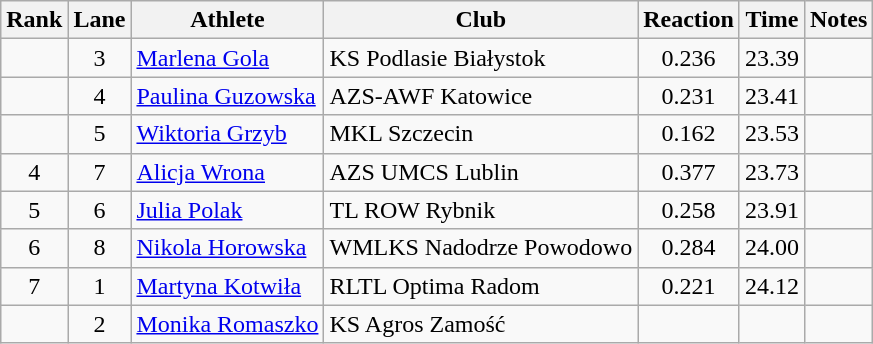<table class="wikitable sortable" style="text-align:center">
<tr>
<th>Rank</th>
<th>Lane</th>
<th>Athlete</th>
<th>Club</th>
<th>Reaction</th>
<th>Time</th>
<th>Notes</th>
</tr>
<tr>
<td></td>
<td>3</td>
<td align=left><a href='#'>Marlena Gola</a></td>
<td align=left>KS Podlasie Białystok</td>
<td>0.236</td>
<td>23.39</td>
<td></td>
</tr>
<tr>
<td></td>
<td>4</td>
<td align=left><a href='#'>Paulina Guzowska</a></td>
<td align=left>AZS-AWF Katowice</td>
<td>0.231</td>
<td>23.41</td>
<td></td>
</tr>
<tr>
<td></td>
<td>5</td>
<td align=left><a href='#'>Wiktoria Grzyb</a></td>
<td align=left>MKL Szczecin</td>
<td>0.162</td>
<td>23.53</td>
<td></td>
</tr>
<tr>
<td>4</td>
<td>7</td>
<td align=left><a href='#'>Alicja Wrona</a></td>
<td align=left>AZS UMCS Lublin</td>
<td>0.377</td>
<td>23.73</td>
<td></td>
</tr>
<tr>
<td>5</td>
<td>6</td>
<td align=left><a href='#'>Julia Polak</a></td>
<td align=left>TL ROW Rybnik</td>
<td>0.258</td>
<td>23.91</td>
<td></td>
</tr>
<tr>
<td>6</td>
<td>8</td>
<td align=left><a href='#'>Nikola Horowska</a></td>
<td align=left>WMLKS Nadodrze Powodowo</td>
<td>0.284</td>
<td>24.00</td>
<td></td>
</tr>
<tr>
<td>7</td>
<td>1</td>
<td align=left><a href='#'>Martyna Kotwiła</a></td>
<td align=left>RLTL Optima Radom</td>
<td>0.221</td>
<td>24.12</td>
<td></td>
</tr>
<tr>
<td></td>
<td>2</td>
<td align=left><a href='#'>Monika Romaszko</a></td>
<td align=left>KS Agros Zamość</td>
<td></td>
<td></td>
<td></td>
</tr>
</table>
